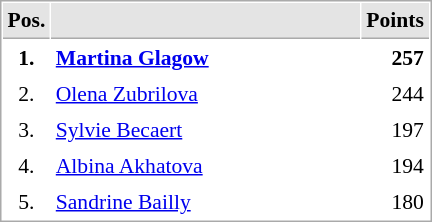<table cellspacing="1" cellpadding="3" style="border:1px solid #AAAAAA;font-size:90%">
<tr bgcolor="#E4E4E4">
<th style="border-bottom:1px solid #AAAAAA" width=10>Pos.</th>
<th style="border-bottom:1px solid #AAAAAA" width=200></th>
<th style="border-bottom:1px solid #AAAAAA" width=20>Points</th>
</tr>
<tr>
<td align="center"><strong>1.</strong></td>
<td> <strong><a href='#'>Martina Glagow</a></strong></td>
<td align="right"><strong>257</strong></td>
</tr>
<tr>
<td align="center">2.</td>
<td> <a href='#'>Olena Zubrilova</a></td>
<td align="right">244</td>
</tr>
<tr>
<td align="center">3.</td>
<td> <a href='#'>Sylvie Becaert</a></td>
<td align="right">197</td>
</tr>
<tr>
<td align="center">4.</td>
<td> <a href='#'>Albina Akhatova</a></td>
<td align="right">194</td>
</tr>
<tr>
<td align="center">5.</td>
<td> <a href='#'>Sandrine Bailly</a></td>
<td align="right">180</td>
</tr>
</table>
